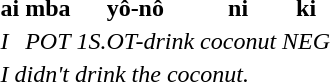<table>
<tr>
<th>ai</th>
<th>mba</th>
<th>yô-nô</th>
<th>ni</th>
<th>ki</th>
</tr>
<tr>
<td><em>I</em></td>
<td><em>POT</em></td>
<td><em>1S.OT-drink</em></td>
<td><em>coconut</em></td>
<td><em>NEG</em></td>
</tr>
<tr>
<td colspan="5"><em>I didn't drink the coconut.</em></td>
</tr>
</table>
